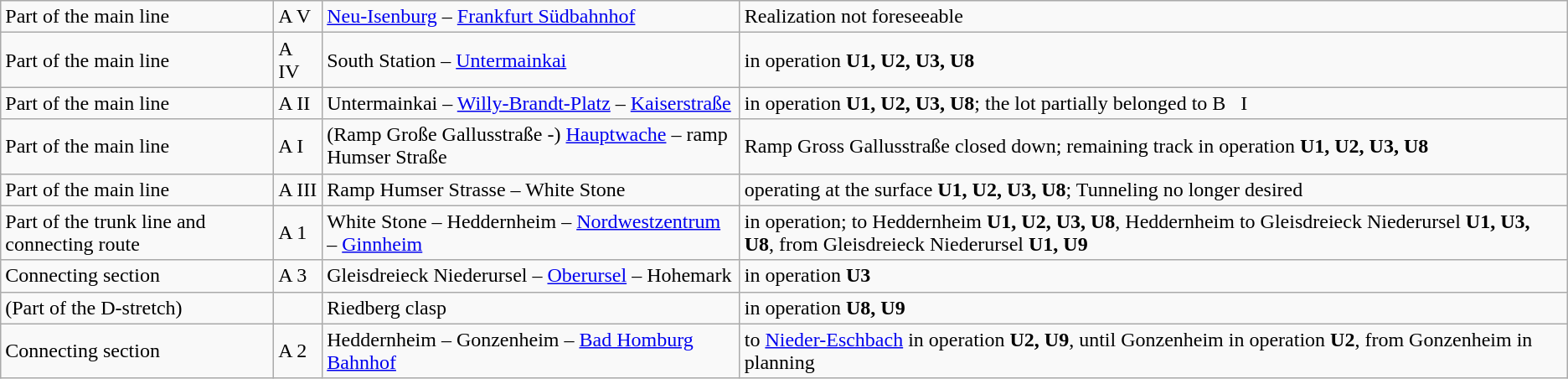<table class="wikitable">
<tr>
<td>Part of the main line</td>
<td>A V</td>
<td><a href='#'>Neu-Isenburg</a> – <a href='#'>Frankfurt Südbahnhof</a></td>
<td>Realization not foreseeable</td>
</tr>
<tr>
<td>Part of the main line</td>
<td>A IV</td>
<td>South Station – <a href='#'>Untermainkai</a></td>
<td>in operation <strong>U1, U2, U3, U8</strong></td>
</tr>
<tr>
<td>Part of the main line</td>
<td>A II</td>
<td>Untermainkai – <a href='#'>Willy-Brandt-Platz</a> – <a href='#'>Kaiserstraße</a></td>
<td>in operation <strong>U1, U2, U3, U8</strong>; the lot partially belonged to B   I</td>
</tr>
<tr>
<td>Part of the main line</td>
<td>A I</td>
<td>(Ramp Große Gallusstraße -) <a href='#'>Hauptwache</a> – ramp Humser Straße</td>
<td>Ramp Gross Gallusstraße closed down; remaining track in operation <strong>U1, U2, U3, U8</strong></td>
</tr>
<tr>
<td>Part of the main line</td>
<td>A III</td>
<td>Ramp Humser Strasse – White Stone</td>
<td>operating at the surface <strong>U1, U2, U3, U8</strong>; Tunneling no longer desired</td>
</tr>
<tr>
<td>Part of the trunk line and connecting route</td>
<td>A 1</td>
<td>White Stone – Heddernheim – <a href='#'>Nordwestzentrum</a> – <a href='#'>Ginnheim</a></td>
<td>in operation; to Heddernheim <strong>U1, U2, U3, U8</strong>, Heddernheim to Gleisdreieck Niederursel <strong>U1, U3, U8</strong>, from Gleisdreieck Niederursel <strong>U1, U9</strong></td>
</tr>
<tr>
<td>Connecting section</td>
<td>A 3</td>
<td>Gleisdreieck Niederursel – <a href='#'>Oberursel</a> – Hohemark</td>
<td>in operation <strong>U3</strong></td>
</tr>
<tr>
<td>(Part of the D-stretch)</td>
<td></td>
<td>Riedberg clasp</td>
<td>in operation <strong>U8, U9</strong></td>
</tr>
<tr>
<td>Connecting section</td>
<td>A 2</td>
<td>Heddernheim – Gonzenheim – <a href='#'>Bad Homburg Bahnhof</a></td>
<td>to <a href='#'>Nieder-Eschbach</a> in operation <strong>U2, U9</strong>, until Gonzenheim in operation <strong>U2</strong>, from Gonzenheim in planning</td>
</tr>
</table>
